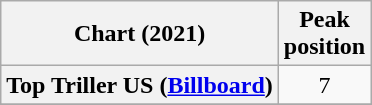<table class="wikitable sortable plainrowheaders" style="text-align:center">
<tr>
<th scope="col">Chart (2021)</th>
<th scope="col">Peak<br>position</th>
</tr>
<tr>
<th scope="row">Top Triller US (<a href='#'>Billboard</a>)</th>
<td style="text-align:center;">7</td>
</tr>
<tr>
</tr>
</table>
